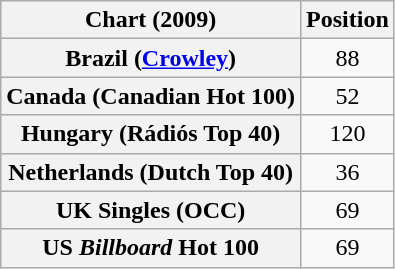<table class="wikitable sortable plainrowheaders" style="text-align:center">
<tr>
<th scope="col">Chart (2009)</th>
<th scope="col">Position</th>
</tr>
<tr>
<th scope="row">Brazil (<a href='#'>Crowley</a>)</th>
<td>88</td>
</tr>
<tr>
<th scope="row">Canada (Canadian Hot 100)</th>
<td>52</td>
</tr>
<tr>
<th scope="row">Hungary (Rádiós Top 40)</th>
<td>120</td>
</tr>
<tr>
<th scope="row">Netherlands (Dutch Top 40)</th>
<td>36</td>
</tr>
<tr>
<th scope="row">UK Singles (OCC)</th>
<td>69</td>
</tr>
<tr>
<th scope="row">US <em>Billboard</em> Hot 100</th>
<td>69</td>
</tr>
</table>
